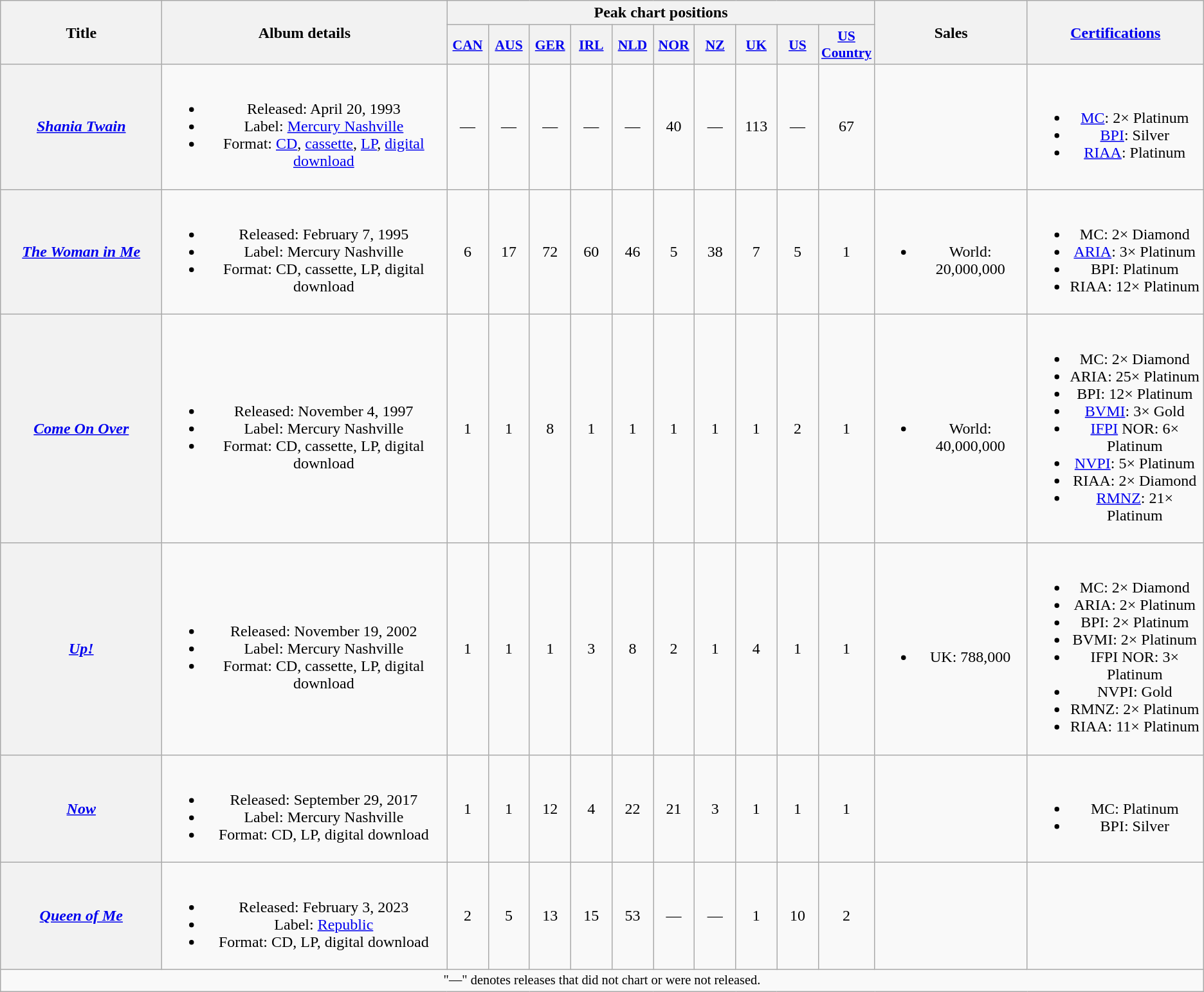<table class="wikitable plainrowheaders" style="text-align:center;">
<tr>
<th scope="col" rowspan="2" style="width:10em;">Title</th>
<th scope="col" rowspan="2" style="width:18em;">Album details</th>
<th scope="col" colspan="10">Peak chart positions</th>
<th scope="col" rowspan="2">Sales</th>
<th scope="col" rowspan="2"><a href='#'>Certifications</a></th>
</tr>
<tr>
<th scope="col" style="width:2.5em;font-size:90%;"><a href='#'>CAN</a><br></th>
<th scope="col" style="width:2.5em;font-size:90%;"><a href='#'>AUS</a><br></th>
<th scope="col" style="width:2.5em;font-size:90%;"><a href='#'>GER</a><br></th>
<th scope="col" style="width:2.5em;font-size:90%;"><a href='#'>IRL</a><br></th>
<th scope="col" style="width:2.5em;font-size:90%;"><a href='#'>NLD</a><br></th>
<th scope="col" style="width:2.5em;font-size:90%;"><a href='#'>NOR</a><br></th>
<th scope="col" style="width:2.5em;font-size:90%;"><a href='#'>NZ</a><br></th>
<th scope="col" style="width:2.5em;font-size:90%;"><a href='#'>UK</a><br></th>
<th scope="col" style="width:2.5em;font-size:90%;"><a href='#'>US</a><br></th>
<th scope="col" style="width:2.5em;font-size:90%;"><a href='#'>US<br>Country</a><br></th>
</tr>
<tr>
<th scope="row"><em><a href='#'>Shania Twain</a></em></th>
<td><br><ul><li>Released: April 20, 1993</li><li>Label: <a href='#'>Mercury Nashville</a></li><li>Format: <a href='#'>CD</a>, <a href='#'>cassette</a>, <a href='#'>LP</a>,  <a href='#'>digital download</a></li></ul></td>
<td>—</td>
<td>—</td>
<td>—</td>
<td>—</td>
<td>—</td>
<td>40</td>
<td>—</td>
<td>113</td>
<td>—</td>
<td>67</td>
<td></td>
<td><br><ul><li><a href='#'>MC</a>: 2× Platinum</li><li><a href='#'>BPI</a>: Silver</li><li><a href='#'>RIAA</a>: Platinum</li></ul></td>
</tr>
<tr>
<th scope="row"><em><a href='#'>The Woman in Me</a></em></th>
<td><br><ul><li>Released: February 7, 1995</li><li>Label: Mercury Nashville</li><li>Format: CD, cassette, LP, digital download</li></ul></td>
<td>6</td>
<td>17</td>
<td>72</td>
<td>60</td>
<td>46</td>
<td>5</td>
<td>38</td>
<td>7</td>
<td>5</td>
<td>1</td>
<td><br><ul><li>World: 20,000,000</li></ul></td>
<td><br><ul><li>MC: 2× Diamond</li><li><a href='#'>ARIA</a>: 3× Platinum</li><li>BPI: Platinum</li><li>RIAA: 12× Platinum</li></ul></td>
</tr>
<tr>
<th scope="row"><em><a href='#'>Come On Over</a></em></th>
<td><br><ul><li>Released: November 4, 1997</li><li>Label: Mercury Nashville</li><li>Format: CD, cassette, LP, digital download</li></ul></td>
<td>1</td>
<td>1</td>
<td>8</td>
<td>1</td>
<td>1</td>
<td>1</td>
<td>1</td>
<td>1</td>
<td>2</td>
<td>1</td>
<td><br><ul><li>World: 40,000,000</li></ul></td>
<td><br><ul><li>MC: 2× Diamond</li><li>ARIA: 25× Platinum</li><li>BPI: 12× Platinum</li><li><a href='#'>BVMI</a>: 3× Gold</li><li><a href='#'>IFPI</a> NOR: 6× Platinum</li><li><a href='#'>NVPI</a>: 5× Platinum</li><li>RIAA: 2× Diamond</li><li><a href='#'>RMNZ</a>: 21× Platinum</li></ul></td>
</tr>
<tr>
<th scope="row"><em><a href='#'>Up!</a></em></th>
<td><br><ul><li>Released: November 19, 2002</li><li>Label: Mercury Nashville</li><li>Format: CD, cassette, LP, digital download</li></ul></td>
<td>1</td>
<td>1</td>
<td>1</td>
<td>3</td>
<td>8</td>
<td>2</td>
<td>1</td>
<td>4</td>
<td>1</td>
<td>1</td>
<td><br><ul><li>UK: 788,000</li></ul></td>
<td><br><ul><li>MC: 2× Diamond</li><li>ARIA: 2× Platinum</li><li>BPI: 2× Platinum</li><li>BVMI: 2× Platinum</li><li>IFPI NOR: 3× Platinum</li><li>NVPI: Gold</li><li>RMNZ: 2× Platinum</li><li>RIAA: 11× Platinum</li></ul></td>
</tr>
<tr>
<th scope="row"><em><a href='#'>Now</a></em></th>
<td><br><ul><li>Released: September 29, 2017</li><li>Label: Mercury Nashville</li><li>Format: CD, LP, digital download</li></ul></td>
<td>1</td>
<td>1</td>
<td>12</td>
<td>4</td>
<td>22</td>
<td>21</td>
<td>3</td>
<td>1</td>
<td>1</td>
<td>1</td>
<td></td>
<td><br><ul><li>MC: Platinum</li><li>BPI: Silver</li></ul></td>
</tr>
<tr>
<th scope="row"><em><a href='#'>Queen of Me</a></em></th>
<td><br><ul><li>Released: February 3, 2023</li><li>Label: <a href='#'>Republic</a></li><li>Format: CD, LP, digital download</li></ul></td>
<td>2</td>
<td>5</td>
<td>13</td>
<td>15</td>
<td>53</td>
<td>—</td>
<td>—</td>
<td>1</td>
<td>10</td>
<td>2</td>
<td></td>
<td></td>
</tr>
<tr>
<td colspan="14" style="text-align:center; font-size:85%;">"—" denotes releases that did not chart or were not released.</td>
</tr>
</table>
